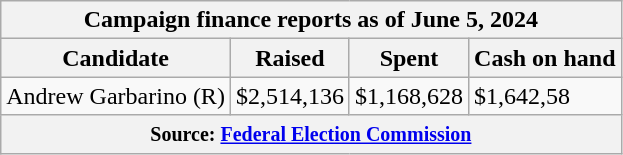<table class="wikitable sortable">
<tr>
<th colspan=4>Campaign finance reports as of June 5, 2024</th>
</tr>
<tr style="text-align:center;">
<th>Candidate</th>
<th>Raised</th>
<th>Spent</th>
<th>Cash on hand</th>
</tr>
<tr>
<td>Andrew Garbarino (R)</td>
<td>$2,514,136</td>
<td>$1,168,628</td>
<td>$1,642,58</td>
</tr>
<tr>
<th colspan="4"><small>Source: <a href='#'>Federal Election Commission</a></small></th>
</tr>
</table>
